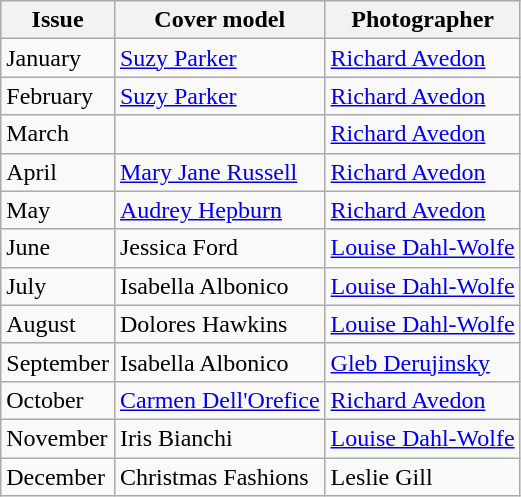<table class="sortable wikitable">
<tr>
<th>Issue</th>
<th>Cover model</th>
<th>Photographer</th>
</tr>
<tr>
<td>January</td>
<td><a href='#'>Suzy Parker</a></td>
<td><a href='#'>Richard Avedon</a></td>
</tr>
<tr>
<td>February</td>
<td><a href='#'>Suzy Parker</a></td>
<td><a href='#'>Richard Avedon</a></td>
</tr>
<tr>
<td>March</td>
<td></td>
<td><a href='#'>Richard Avedon</a></td>
</tr>
<tr>
<td>April</td>
<td><a href='#'>Mary Jane Russell</a></td>
<td><a href='#'>Richard Avedon</a></td>
</tr>
<tr>
<td>May</td>
<td><a href='#'>Audrey Hepburn</a></td>
<td><a href='#'>Richard Avedon</a></td>
</tr>
<tr>
<td>June</td>
<td>Jessica Ford</td>
<td><a href='#'>Louise Dahl-Wolfe</a></td>
</tr>
<tr>
<td>July</td>
<td>Isabella Albonico</td>
<td><a href='#'>Louise Dahl-Wolfe</a></td>
</tr>
<tr>
<td>August</td>
<td>Dolores Hawkins</td>
<td><a href='#'>Louise Dahl-Wolfe</a></td>
</tr>
<tr>
<td>September</td>
<td>Isabella Albonico</td>
<td><a href='#'>Gleb Derujinsky</a></td>
</tr>
<tr>
<td>October</td>
<td><a href='#'>Carmen Dell'Orefice</a></td>
<td><a href='#'>Richard Avedon</a></td>
</tr>
<tr>
<td>November</td>
<td>Iris Bianchi</td>
<td><a href='#'>Louise Dahl-Wolfe</a></td>
</tr>
<tr>
<td>December</td>
<td>Christmas Fashions</td>
<td>Leslie Gill</td>
</tr>
</table>
